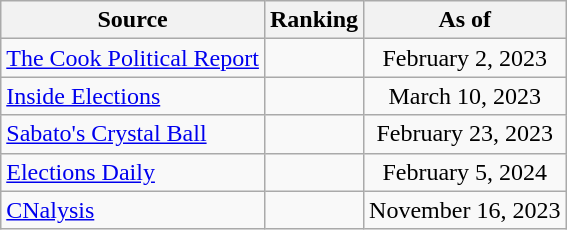<table class="wikitable" style="text-align:center">
<tr>
<th>Source</th>
<th>Ranking</th>
<th>As of</th>
</tr>
<tr>
<td style="text-align:left"><a href='#'>The Cook Political Report</a></td>
<td></td>
<td>February 2, 2023</td>
</tr>
<tr>
<td style="text-align:left"><a href='#'>Inside Elections</a></td>
<td></td>
<td>March 10, 2023</td>
</tr>
<tr>
<td style="text-align:left"><a href='#'>Sabato's Crystal Ball</a></td>
<td></td>
<td>February 23, 2023</td>
</tr>
<tr>
<td style="text-align:left"><a href='#'>Elections Daily</a></td>
<td></td>
<td>February 5, 2024</td>
</tr>
<tr>
<td style="text-align:left"><a href='#'>CNalysis</a></td>
<td></td>
<td>November 16, 2023</td>
</tr>
</table>
